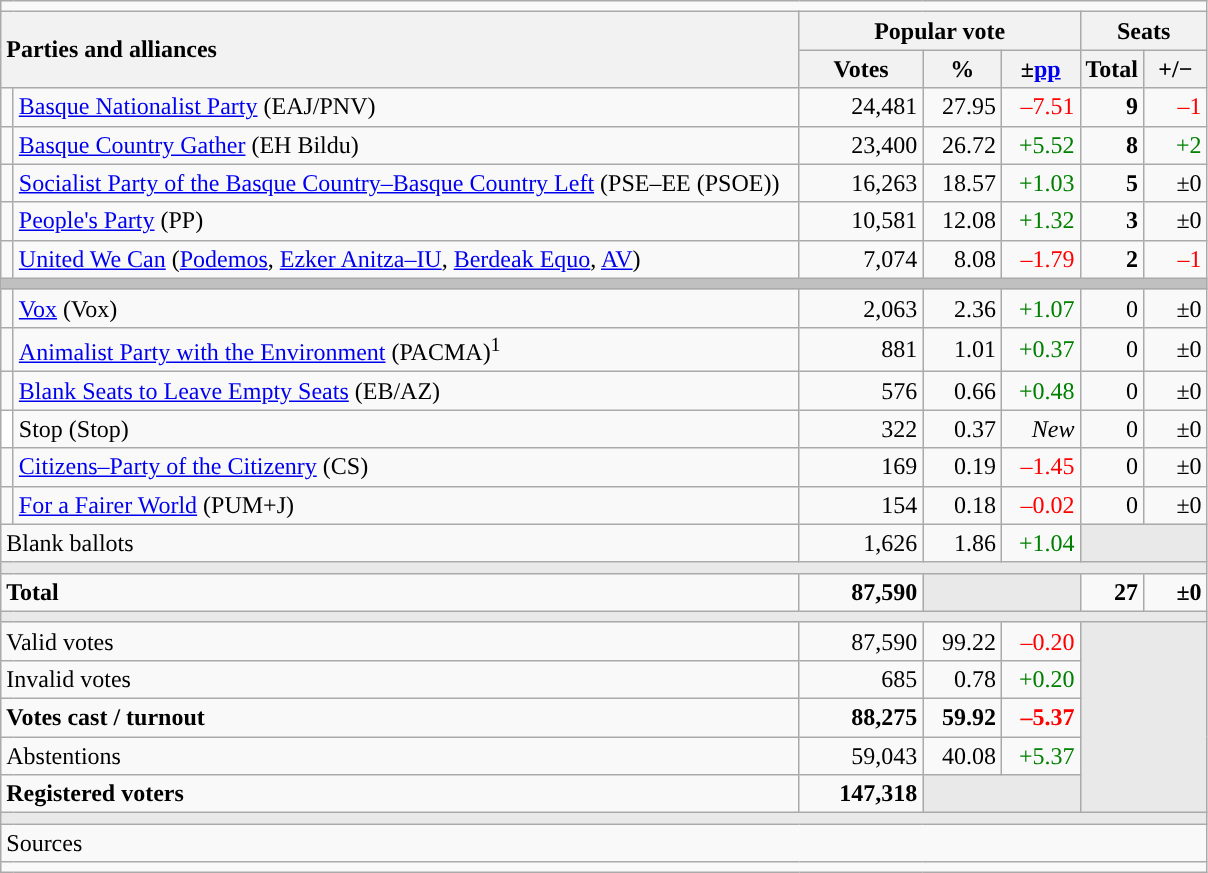<table class="wikitable" style="text-align:right;">
<tr>
<td colspan="7"></td>
</tr>
<tr>
<th style="text-align:left;" rowspan="2" colspan="2" width="525">Parties and alliances</th>
<th colspan="3">Popular vote</th>
<th colspan="2">Seats</th>
</tr>
<tr>
<th width="75">Votes</th>
<th width="45">%</th>
<th width="45">±<a href='#'>pp</a></th>
<th width="35">Total</th>
<th width="35">+/−</th>
</tr>
<tr>
<td width="1" style="color:inherit;background:"></td>
<td align="left"><a href='#'>Basque Nationalist Party</a> (EAJ/PNV)</td>
<td>24,481</td>
<td>27.95</td>
<td style="color:red;">–7.51</td>
<td><strong>9</strong></td>
<td style="color:red;">–1</td>
</tr>
<tr>
<td style="color:inherit;background:"></td>
<td align="left"><a href='#'>Basque Country Gather</a> (EH Bildu)</td>
<td>23,400</td>
<td>26.72</td>
<td style="color:green;">+5.52</td>
<td><strong>8</strong></td>
<td style="color:green;">+2</td>
</tr>
<tr>
<td style="color:inherit;background:"></td>
<td align="left"><a href='#'>Socialist Party of the Basque Country–Basque Country Left</a> (PSE–EE (PSOE))</td>
<td>16,263</td>
<td>18.57</td>
<td style="color:green;">+1.03</td>
<td><strong>5</strong></td>
<td>±0</td>
</tr>
<tr>
<td style="color:inherit;background:"></td>
<td align="left"><a href='#'>People's Party</a> (PP)</td>
<td>10,581</td>
<td>12.08</td>
<td style="color:green;">+1.32</td>
<td><strong>3</strong></td>
<td>±0</td>
</tr>
<tr>
<td style="color:inherit;background:"></td>
<td align="left"><a href='#'>United We Can</a> (<a href='#'>Podemos</a>, <a href='#'>Ezker Anitza–IU</a>, <a href='#'>Berdeak Equo</a>, <a href='#'>AV</a>)</td>
<td>7,074</td>
<td>8.08</td>
<td style="color:red;">–1.79</td>
<td><strong>2</strong></td>
<td style="color:red;">–1</td>
</tr>
<tr>
<td colspan="7" bgcolor="#C0C0C0"></td>
</tr>
<tr>
<td style="color:inherit;background:"></td>
<td align="left"><a href='#'>Vox</a> (Vox)</td>
<td>2,063</td>
<td>2.36</td>
<td style="color:green;">+1.07</td>
<td>0</td>
<td>±0</td>
</tr>
<tr>
<td style="color:inherit;background:"></td>
<td align="left"><a href='#'>Animalist Party with the Environment</a> (PACMA)<sup>1</sup></td>
<td>881</td>
<td>1.01</td>
<td style="color:green;">+0.37</td>
<td>0</td>
<td>±0</td>
</tr>
<tr>
<td style="color:inherit;background:"></td>
<td align="left"><a href='#'>Blank Seats to Leave Empty Seats</a> (EB/AZ)</td>
<td>576</td>
<td>0.66</td>
<td style="color:green;">+0.48</td>
<td>0</td>
<td>±0</td>
</tr>
<tr>
<td bgcolor="white"></td>
<td align="left">Stop (Stop)</td>
<td>322</td>
<td>0.37</td>
<td><em>New</em></td>
<td>0</td>
<td>±0</td>
</tr>
<tr>
<td style="color:inherit;background:"></td>
<td align="left"><a href='#'>Citizens–Party of the Citizenry</a> (CS)</td>
<td>169</td>
<td>0.19</td>
<td style="color:red;">–1.45</td>
<td>0</td>
<td>±0</td>
</tr>
<tr>
<td style="color:inherit;background:"></td>
<td align="left"><a href='#'>For a Fairer World</a> (PUM+J)</td>
<td>154</td>
<td>0.18</td>
<td style="color:red;">–0.02</td>
<td>0</td>
<td>±0</td>
</tr>
<tr>
<td align="left" colspan="2">Blank ballots</td>
<td>1,626</td>
<td>1.86</td>
<td style="color:green;">+1.04</td>
<td bgcolor="#E9E9E9" colspan="2"></td>
</tr>
<tr>
<td colspan="7" bgcolor="#E9E9E9"></td>
</tr>
<tr style="font-weight:bold;">
<td align="left" colspan="2">Total</td>
<td>87,590</td>
<td bgcolor="#E9E9E9" colspan="2"></td>
<td>27</td>
<td>±0</td>
</tr>
<tr>
<td colspan="7" bgcolor="#E9E9E9"></td>
</tr>
<tr>
<td align="left" colspan="2">Valid votes</td>
<td>87,590</td>
<td>99.22</td>
<td style="color:red;">–0.20</td>
<td bgcolor="#E9E9E9" colspan="2" rowspan="5"></td>
</tr>
<tr>
<td align="left" colspan="2">Invalid votes</td>
<td>685</td>
<td>0.78</td>
<td style="color:green;">+0.20</td>
</tr>
<tr style="font-weight:bold;">
<td align="left" colspan="2">Votes cast / turnout</td>
<td>88,275</td>
<td>59.92</td>
<td style="color:red;">–5.37</td>
</tr>
<tr>
<td align="left" colspan="2">Abstentions</td>
<td>59,043</td>
<td>40.08</td>
<td style="color:green;">+5.37</td>
</tr>
<tr style="font-weight:bold;">
<td align="left" colspan="2">Registered voters</td>
<td>147,318</td>
<td bgcolor="#E9E9E9" colspan="2"></td>
</tr>
<tr>
<td colspan="7" bgcolor="#E9E9E9"></td>
</tr>
<tr>
<td align="left" colspan="7">Sources</td>
</tr>
<tr>
<td colspan="7" style="text-align:left; max-width:790px;"></td>
</tr>
</table>
